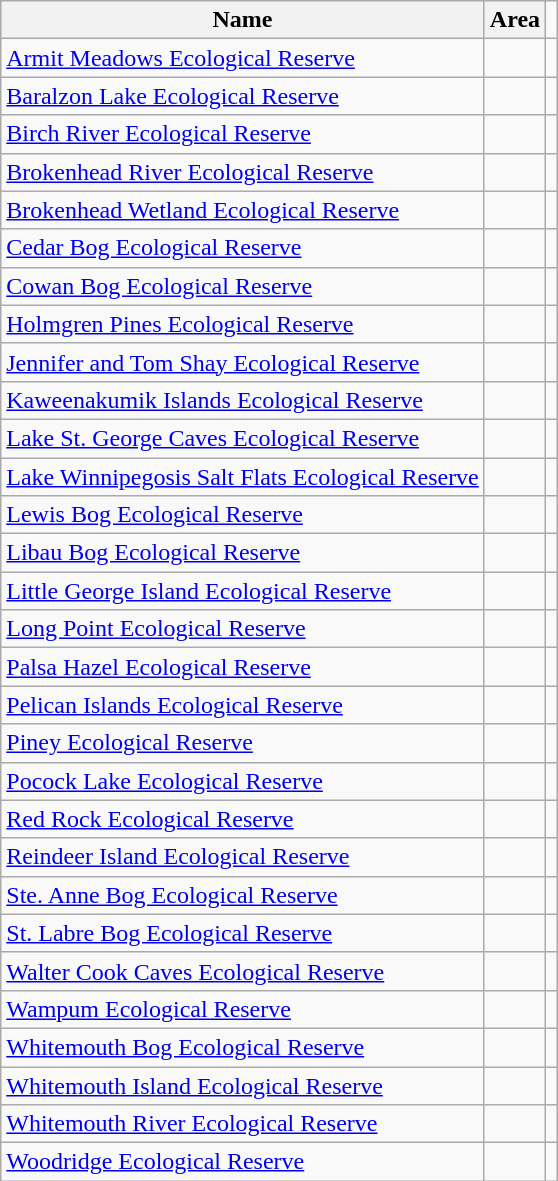<table class="sortable wikitable">
<tr>
<th>Name</th>
<th>Area</th>
</tr>
<tr>
<td><a href='#'>Armit Meadows Ecological Reserve</a></td>
<td></td>
<td></td>
</tr>
<tr>
<td><a href='#'>Baralzon Lake Ecological Reserve</a></td>
<td></td>
<td></td>
</tr>
<tr>
<td><a href='#'>Birch River Ecological Reserve</a></td>
<td></td>
<td></td>
</tr>
<tr>
<td><a href='#'>Brokenhead River Ecological Reserve</a></td>
<td></td>
<td></td>
</tr>
<tr>
<td><a href='#'>Brokenhead Wetland Ecological Reserve</a></td>
<td></td>
<td></td>
</tr>
<tr>
<td><a href='#'>Cedar Bog Ecological Reserve</a></td>
<td></td>
<td></td>
</tr>
<tr>
<td><a href='#'>Cowan Bog Ecological Reserve</a></td>
<td></td>
<td></td>
</tr>
<tr>
<td><a href='#'>Holmgren Pines Ecological Reserve</a></td>
<td></td>
<td></td>
</tr>
<tr>
<td><a href='#'>Jennifer and Tom Shay Ecological Reserve</a></td>
<td></td>
<td></td>
</tr>
<tr>
<td><a href='#'>Kaweenakumik Islands Ecological Reserve</a></td>
<td></td>
<td></td>
</tr>
<tr>
<td><a href='#'>Lake St. George Caves Ecological Reserve</a></td>
<td></td>
<td></td>
</tr>
<tr>
<td><a href='#'>Lake Winnipegosis Salt Flats Ecological Reserve</a></td>
<td></td>
<td></td>
</tr>
<tr>
<td><a href='#'>Lewis Bog Ecological Reserve</a></td>
<td></td>
<td></td>
</tr>
<tr>
<td><a href='#'>Libau Bog Ecological Reserve</a></td>
<td></td>
<td></td>
</tr>
<tr>
<td><a href='#'>Little George Island Ecological Reserve</a></td>
<td></td>
<td></td>
</tr>
<tr>
<td><a href='#'>Long Point Ecological Reserve</a></td>
<td></td>
<td></td>
</tr>
<tr>
<td><a href='#'>Palsa Hazel Ecological Reserve</a></td>
<td></td>
<td></td>
</tr>
<tr>
<td><a href='#'>Pelican Islands Ecological Reserve</a></td>
<td></td>
<td></td>
</tr>
<tr>
<td><a href='#'>Piney Ecological Reserve</a></td>
<td></td>
<td></td>
</tr>
<tr>
<td><a href='#'>Pocock Lake Ecological Reserve</a></td>
<td></td>
<td></td>
</tr>
<tr>
<td><a href='#'>Red Rock Ecological Reserve</a></td>
<td></td>
<td></td>
</tr>
<tr>
<td><a href='#'>Reindeer Island Ecological Reserve</a></td>
<td></td>
<td></td>
</tr>
<tr>
<td><a href='#'>Ste. Anne Bog Ecological Reserve</a></td>
<td></td>
<td></td>
</tr>
<tr>
<td><a href='#'>St. Labre Bog Ecological Reserve</a></td>
<td></td>
<td></td>
</tr>
<tr>
<td><a href='#'>Walter Cook Caves Ecological Reserve</a></td>
<td></td>
<td></td>
</tr>
<tr>
<td><a href='#'>Wampum Ecological Reserve</a></td>
<td></td>
<td></td>
</tr>
<tr>
<td><a href='#'>Whitemouth Bog Ecological Reserve</a></td>
<td></td>
<td></td>
</tr>
<tr>
<td><a href='#'>Whitemouth Island Ecological Reserve</a></td>
<td></td>
<td></td>
</tr>
<tr>
<td><a href='#'>Whitemouth River Ecological Reserve</a></td>
<td></td>
<td></td>
</tr>
<tr>
<td><a href='#'>Woodridge Ecological Reserve</a></td>
<td></td>
<td></td>
</tr>
</table>
